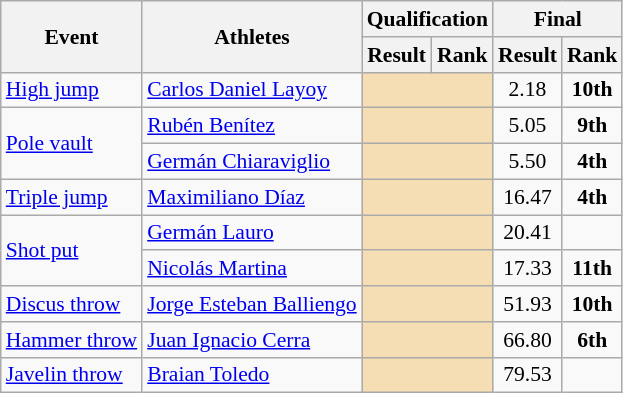<table class="wikitable" border="1" style="font-size:90%">
<tr>
<th rowspan=2>Event</th>
<th rowspan=2>Athletes</th>
<th colspan=2>Qualification</th>
<th colspan=2>Final</th>
</tr>
<tr>
<th>Result</th>
<th>Rank</th>
<th>Result</th>
<th>Rank</th>
</tr>
<tr>
<td rowspan=1><a href='#'>High jump</a></td>
<td><a href='#'>Carlos Daniel Layoy</a></td>
<td colspan=2 bgcolor=wheat></td>
<td align=center>2.18</td>
<td align=center><strong>10th</strong></td>
</tr>
<tr>
<td rowspan=2><a href='#'>Pole vault</a></td>
<td><a href='#'>Rubén Benítez</a></td>
<td colspan=2 bgcolor=wheat></td>
<td align=center>5.05</td>
<td align=center><strong>9th</strong></td>
</tr>
<tr>
<td><a href='#'>Germán Chiaraviglio</a></td>
<td colspan=2 bgcolor=wheat></td>
<td align=center>5.50</td>
<td align=center><strong>4th</strong></td>
</tr>
<tr>
<td rowspan=1><a href='#'>Triple jump</a></td>
<td><a href='#'>Maximiliano Díaz</a></td>
<td colspan=2 bgcolor=wheat></td>
<td align=center>16.47</td>
<td align=center><strong>4th</strong></td>
</tr>
<tr>
<td rowspan=2><a href='#'>Shot put</a></td>
<td><a href='#'>Germán Lauro</a></td>
<td colspan=2 bgcolor=wheat></td>
<td align=center>20.41</td>
<td align=center></td>
</tr>
<tr>
<td><a href='#'>Nicolás Martina</a></td>
<td colspan=2 bgcolor=wheat></td>
<td align=center>17.33</td>
<td align=center><strong>11th</strong></td>
</tr>
<tr>
<td rowspan=1><a href='#'>Discus throw</a></td>
<td><a href='#'>Jorge Esteban Balliengo</a></td>
<td colspan=2 bgcolor=wheat></td>
<td align=center>51.93</td>
<td align=center><strong>10th</strong></td>
</tr>
<tr>
<td><a href='#'>Hammer throw</a></td>
<td><a href='#'>Juan Ignacio Cerra</a></td>
<td colspan=2 bgcolor=wheat></td>
<td align=center>66.80</td>
<td align=center><strong>6th</strong></td>
</tr>
<tr>
<td rowspan=1><a href='#'>Javelin throw</a></td>
<td><a href='#'>Braian Toledo</a></td>
<td colspan=2 bgcolor=wheat></td>
<td align=center>79.53</td>
<td align=center></td>
</tr>
</table>
